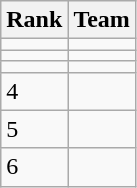<table class="wikitable">
<tr>
<th>Rank</th>
<th>Team</th>
</tr>
<tr>
<td></td>
<td></td>
</tr>
<tr>
<td></td>
<td></td>
</tr>
<tr>
<td></td>
<td></td>
</tr>
<tr>
<td>4</td>
<td></td>
</tr>
<tr>
<td>5</td>
<td></td>
</tr>
<tr>
<td>6</td>
<td></td>
</tr>
</table>
